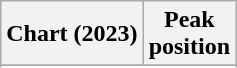<table class="wikitable sortable plainrowheaders" style="text-align:center;">
<tr>
<th scope="col">Chart (2023)</th>
<th scope="col">Peak<br>position</th>
</tr>
<tr>
</tr>
<tr>
</tr>
<tr>
</tr>
<tr>
</tr>
<tr>
</tr>
<tr>
</tr>
</table>
